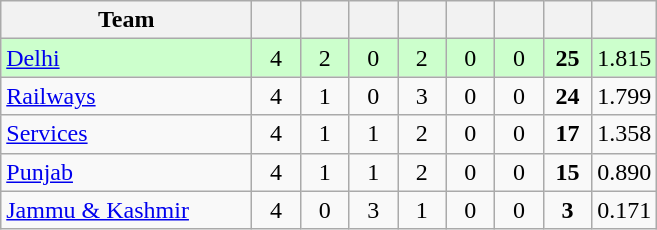<table class="wikitable" style="text-align:center">
<tr>
<th style="width:160px">Team</th>
<th style="width:25px"></th>
<th style="width:25px"></th>
<th style="width:25px"></th>
<th style="width:25px"></th>
<th style="width:25px"></th>
<th style="width:25px"></th>
<th style="width:25px"></th>
<th style="width:25px;"></th>
</tr>
<tr style="background:#cfc;">
<td style="text-align:left"><a href='#'>Delhi</a></td>
<td>4</td>
<td>2</td>
<td>0</td>
<td>2</td>
<td>0</td>
<td>0</td>
<td><strong>25</strong></td>
<td>1.815</td>
</tr>
<tr>
<td style="text-align:left"><a href='#'>Railways</a></td>
<td>4</td>
<td>1</td>
<td>0</td>
<td>3</td>
<td>0</td>
<td>0</td>
<td><strong>24</strong></td>
<td>1.799</td>
</tr>
<tr>
<td style="text-align:left"><a href='#'>Services</a></td>
<td>4</td>
<td>1</td>
<td>1</td>
<td>2</td>
<td>0</td>
<td>0</td>
<td><strong>17</strong></td>
<td>1.358</td>
</tr>
<tr>
<td style="text-align:left"><a href='#'>Punjab</a></td>
<td>4</td>
<td>1</td>
<td>1</td>
<td>2</td>
<td>0</td>
<td>0</td>
<td><strong>15</strong></td>
<td>0.890</td>
</tr>
<tr>
<td style="text-align:left"><a href='#'>Jammu & Kashmir</a></td>
<td>4</td>
<td>0</td>
<td>3</td>
<td>1</td>
<td>0</td>
<td>0</td>
<td><strong>3</strong></td>
<td>0.171</td>
</tr>
</table>
